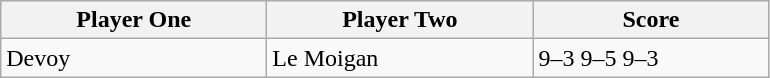<table class="wikitable">
<tr>
<th width=170>Player One</th>
<th width=170>Player Two</th>
<th width=150>Score</th>
</tr>
<tr>
<td> Devoy</td>
<td> Le Moigan</td>
<td>9–3 9–5 9–3</td>
</tr>
</table>
